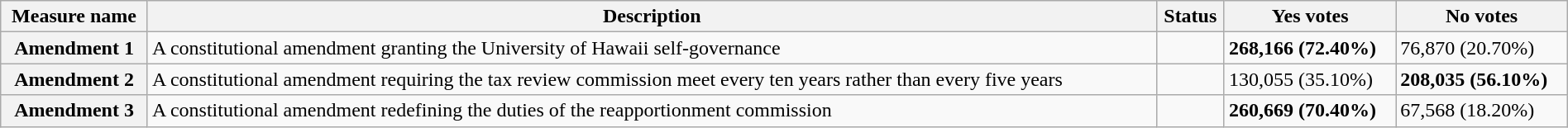<table class="wikitable sortable plainrowheaders" style="width:100%">
<tr>
<th scope="col">Measure name</th>
<th class="unsortable" scope="col">Description</th>
<th scope="col">Status</th>
<th scope="col">Yes votes</th>
<th scope="col">No votes</th>
</tr>
<tr>
<th scope="row">Amendment 1</th>
<td>A constitutional amendment granting the University of Hawaii self-governance</td>
<td></td>
<td><strong>268,166 (72.40%)</strong></td>
<td>76,870 (20.70%)</td>
</tr>
<tr>
<th scope="row">Amendment 2</th>
<td>A constitutional amendment requiring the tax review commission meet every ten years rather than every five years</td>
<td></td>
<td>130,055 (35.10%)</td>
<td><strong>208,035 (56.10%)</strong></td>
</tr>
<tr>
<th scope="row">Amendment 3</th>
<td>A constitutional amendment redefining the duties of the reapportionment commission</td>
<td></td>
<td><strong>260,669 (70.40%)</strong></td>
<td>67,568 (18.20%)</td>
</tr>
</table>
